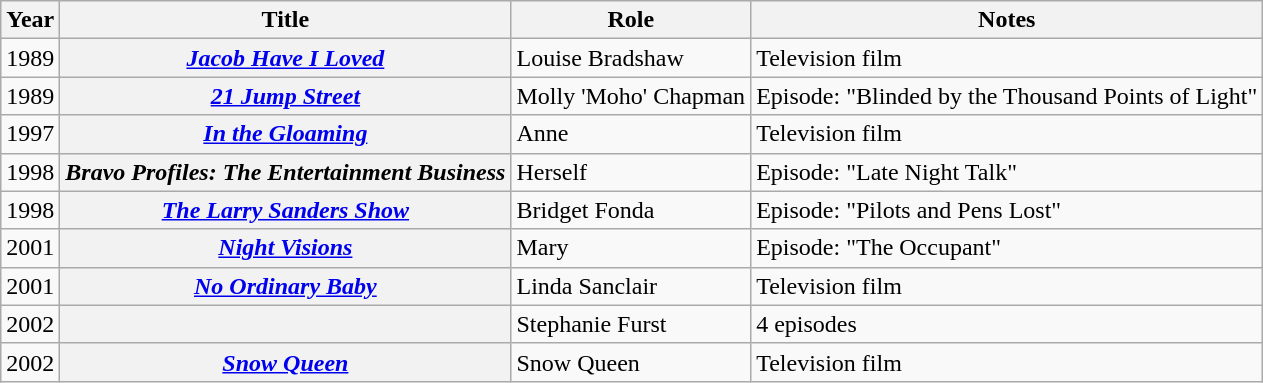<table class="wikitable sortable plainrowheaders">
<tr>
<th scope="col">Year</th>
<th scope="col">Title</th>
<th scope="col">Role</th>
<th scope="col" class="unsortable">Notes</th>
</tr>
<tr>
<td>1989</td>
<th scope="row"><em><a href='#'>Jacob Have I Loved</a></em></th>
<td>Louise Bradshaw</td>
<td>Television film</td>
</tr>
<tr>
<td>1989</td>
<th scope="row"><em><a href='#'>21 Jump Street</a></em></th>
<td>Molly 'Moho' Chapman</td>
<td>Episode: "Blinded by the Thousand Points of Light"</td>
</tr>
<tr>
<td>1997</td>
<th scope="row"><em><a href='#'>In the Gloaming</a></em></th>
<td>Anne</td>
<td>Television film</td>
</tr>
<tr>
<td>1998</td>
<th scope="row"><em>Bravo Profiles: The Entertainment Business</em></th>
<td>Herself</td>
<td>Episode: "Late Night Talk"</td>
</tr>
<tr>
<td>1998</td>
<th scope="row"><em><a href='#'>The Larry Sanders Show</a></em></th>
<td>Bridget Fonda</td>
<td>Episode: "Pilots and Pens Lost"</td>
</tr>
<tr>
<td>2001</td>
<th scope="row"><em><a href='#'>Night Visions</a></em></th>
<td>Mary</td>
<td>Episode: "The Occupant"</td>
</tr>
<tr>
<td>2001</td>
<th scope="row"><em><a href='#'>No Ordinary Baby</a></em></th>
<td>Linda Sanclair</td>
<td>Television film</td>
</tr>
<tr>
<td>2002</td>
<th scope="row"><em></em></th>
<td>Stephanie Furst</td>
<td>4 episodes</td>
</tr>
<tr>
<td>2002</td>
<th scope="row"><em><a href='#'>Snow Queen</a></em></th>
<td>Snow Queen</td>
<td>Television film</td>
</tr>
</table>
